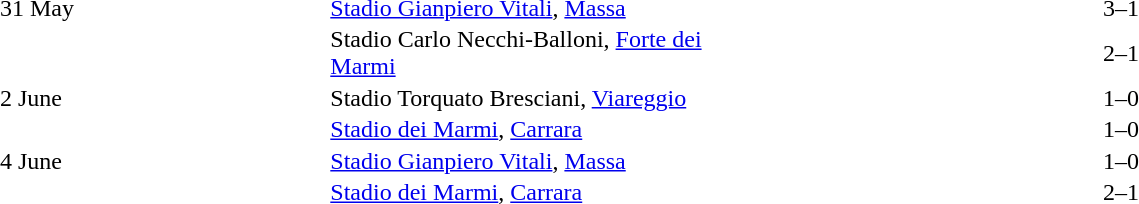<table cellspacing=1 width=70%>
<tr>
<th width=25%></th>
<th width=30%></th>
<th width=15%></th>
<th width=30%></th>
</tr>
<tr>
<td>31 May</td>
<td><a href='#'>Stadio Gianpiero Vitali</a>, <a href='#'>Massa</a></td>
<td align=right></td>
<td align=center>3–1</td>
<td></td>
</tr>
<tr>
<td></td>
<td>Stadio Carlo Necchi-Balloni, <a href='#'>Forte dei Marmi</a></td>
<td align=right></td>
<td align=center>2–1</td>
<td></td>
</tr>
<tr>
<td>2 June</td>
<td>Stadio Torquato Bresciani, <a href='#'>Viareggio</a></td>
<td align=right></td>
<td align=center>1–0</td>
<td></td>
</tr>
<tr>
<td></td>
<td><a href='#'> Stadio dei Marmi</a>, <a href='#'>Carrara</a></td>
<td align=right></td>
<td align=center>1–0</td>
<td></td>
</tr>
<tr>
<td>4 June</td>
<td><a href='#'>Stadio Gianpiero Vitali</a>, <a href='#'>Massa</a></td>
<td align=right></td>
<td align=center>1–0</td>
<td></td>
</tr>
<tr>
<td></td>
<td><a href='#'> Stadio dei Marmi</a>, <a href='#'>Carrara</a></td>
<td align=right></td>
<td align=center>2–1</td>
<td></td>
</tr>
</table>
